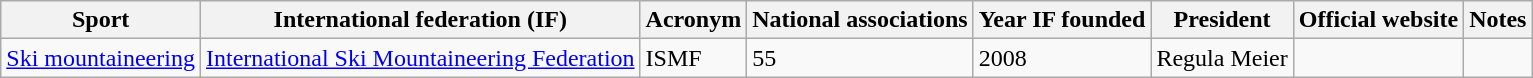<table class="wikitable sortable">
<tr>
<th>Sport</th>
<th>International federation (IF)</th>
<th>Acronym</th>
<th>National associations</th>
<th>Year IF founded</th>
<th>President</th>
<th>Official website</th>
<th>Notes</th>
</tr>
<tr>
<td><a href='#'>Ski mountaineering</a></td>
<td><a href='#'>International Ski Mountaineering Federation</a></td>
<td>ISMF</td>
<td>55</td>
<td>2008</td>
<td> Regula Meier</td>
<td></td>
<td></td>
</tr>
</table>
